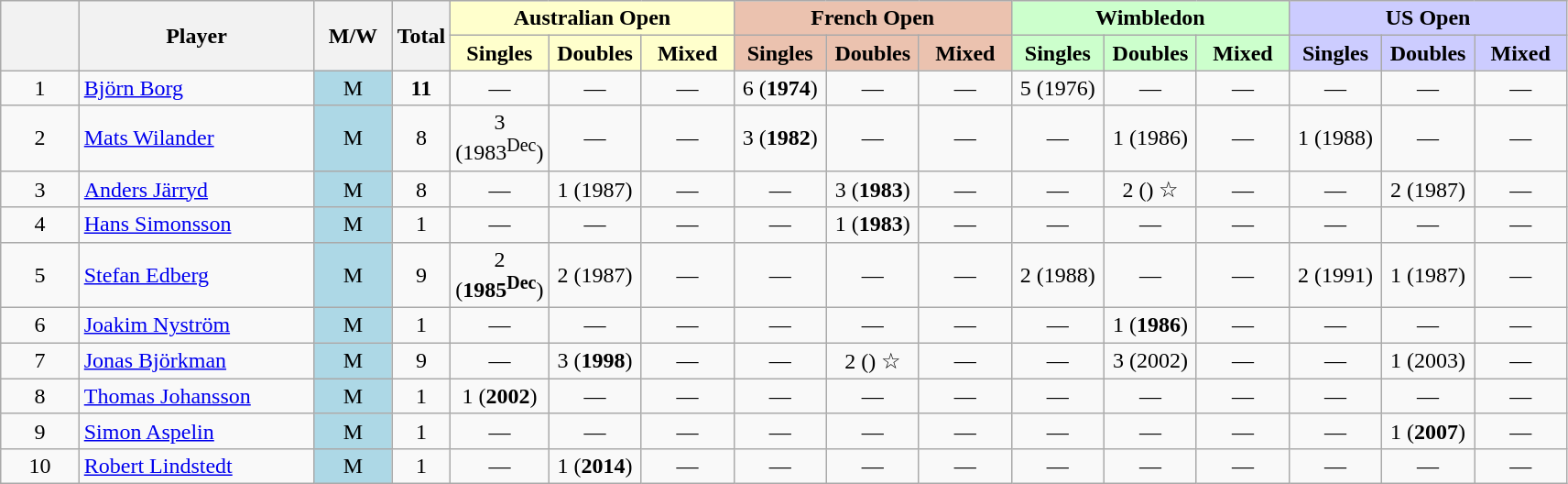<table class="wikitable mw-datatable sortable" style="text-align:center;">
<tr>
<th data-sort-type="number" width="5%" rowspan="2"></th>
<th width="15%" rowspan="2">Player</th>
<th width="5%"  rowspan="2">M/W</th>
<th rowspan="2">Total</th>
<th colspan="3" style="background:#ffc;">Australian Open</th>
<th colspan="3" style="background:#ebc2af;">French Open</th>
<th colspan="3" style="background:#cfc;">Wimbledon</th>
<th colspan="3" style="background:#ccf;">US Open</th>
</tr>
<tr>
<th style="background:#ffc; width:60px;">Singles</th>
<th style="background:#ffc; width:60px;">Doubles</th>
<th style="background:#ffc; width:60px;">Mixed</th>
<th style="background:#ebc2af; width:60px;">Singles</th>
<th style="background:#ebc2af; width:60px;">Doubles</th>
<th style="background:#ebc2af; width:60px;">Mixed</th>
<th style="background:#cfc; width:60px;">Singles</th>
<th style="background:#cfc; width:60px;">Doubles</th>
<th style="background:#cfc; width:60px;">Mixed</th>
<th style="background:#ccf; width:60px;">Singles</th>
<th style="background:#ccf; width:60px;">Doubles</th>
<th style="background:#ccf; width:60px;">Mixed</th>
</tr>
<tr>
<td>1</td>
<td style="text-align:left"><a href='#'>Björn Borg</a></td>
<td style="background:lightblue;">M</td>
<td><strong>11</strong></td>
<td>—</td>
<td>—</td>
<td>—</td>
<td>6 (<strong>1974</strong>)</td>
<td>—</td>
<td>—</td>
<td>5 (1976)</td>
<td>—</td>
<td>—</td>
<td>—</td>
<td>—</td>
<td>—</td>
</tr>
<tr>
<td>2</td>
<td style="text-align:left"><a href='#'>Mats Wilander</a></td>
<td style="background:lightblue;">M</td>
<td>8</td>
<td>3 (1983<sup>Dec</sup>)</td>
<td>—</td>
<td>—</td>
<td>3 (<strong>1982</strong>)</td>
<td>—</td>
<td>—</td>
<td>—</td>
<td>1 (1986)</td>
<td>—</td>
<td>1 (1988)</td>
<td>—</td>
<td>—</td>
</tr>
<tr>
<td>3</td>
<td style="text-align:left"><a href='#'>Anders Järryd</a></td>
<td style="background:lightblue;">M</td>
<td>8</td>
<td>—</td>
<td>1 (1987)</td>
<td>—</td>
<td>—</td>
<td>3 (<strong>1983</strong>)</td>
<td>—</td>
<td>—</td>
<td>2 () ☆</td>
<td>—</td>
<td>—</td>
<td>2 (1987)</td>
<td>—</td>
</tr>
<tr>
<td>4</td>
<td style="text-align:left"><a href='#'>Hans Simonsson</a></td>
<td style="background:lightblue;">M</td>
<td>1</td>
<td>—</td>
<td>—</td>
<td>—</td>
<td>—</td>
<td>1 (<strong>1983</strong>)</td>
<td>—</td>
<td>—</td>
<td>—</td>
<td>—</td>
<td>—</td>
<td>—</td>
<td>—</td>
</tr>
<tr>
<td>5</td>
<td style="text-align:left"><a href='#'>Stefan Edberg</a></td>
<td style="background:lightblue;">M</td>
<td>9</td>
<td>2 (<strong>1985<sup>Dec</sup></strong>)</td>
<td>2 (1987)</td>
<td>—</td>
<td>—</td>
<td>—</td>
<td>—</td>
<td>2 (1988)</td>
<td>—</td>
<td>—</td>
<td>2 (1991)</td>
<td>1 (1987)</td>
<td>—</td>
</tr>
<tr>
<td>6</td>
<td style="text-align:left"><a href='#'>Joakim Nyström</a></td>
<td style="background:lightblue;">M</td>
<td>1</td>
<td>—</td>
<td>—</td>
<td>—</td>
<td>—</td>
<td>—</td>
<td>—</td>
<td>—</td>
<td>1 (<strong>1986</strong>)</td>
<td>—</td>
<td>—</td>
<td>—</td>
<td>—</td>
</tr>
<tr>
<td>7</td>
<td style="text-align:left"><a href='#'>Jonas Björkman</a></td>
<td style="background:lightblue;">M</td>
<td>9</td>
<td>—</td>
<td>3 (<strong>1998</strong>)</td>
<td>—</td>
<td>—</td>
<td>2 () ☆</td>
<td>—</td>
<td>—</td>
<td>3 (2002)</td>
<td>—</td>
<td>—</td>
<td>1 (2003)</td>
<td>—</td>
</tr>
<tr>
<td>8</td>
<td style="text-align:left"><a href='#'>Thomas Johansson</a></td>
<td style="background:lightblue;">M</td>
<td>1</td>
<td>1 (<strong>2002</strong>)</td>
<td>—</td>
<td>—</td>
<td>—</td>
<td>—</td>
<td>—</td>
<td>—</td>
<td>—</td>
<td>—</td>
<td>—</td>
<td>—</td>
<td>—</td>
</tr>
<tr>
<td>9</td>
<td style="text-align:left"><a href='#'>Simon Aspelin</a></td>
<td style="background:lightblue;">M</td>
<td>1</td>
<td>—</td>
<td>—</td>
<td>—</td>
<td>—</td>
<td>—</td>
<td>—</td>
<td>—</td>
<td>—</td>
<td>—</td>
<td>—</td>
<td>1 (<strong>2007</strong>)</td>
<td>—</td>
</tr>
<tr>
<td>10</td>
<td style="text-align:left"><a href='#'>Robert Lindstedt</a></td>
<td style="background:lightblue;">M</td>
<td>1</td>
<td>—</td>
<td>1 (<strong>2014</strong>)</td>
<td>—</td>
<td>—</td>
<td>—</td>
<td>—</td>
<td>—</td>
<td>—</td>
<td>—</td>
<td>—</td>
<td>—</td>
<td>—</td>
</tr>
</table>
